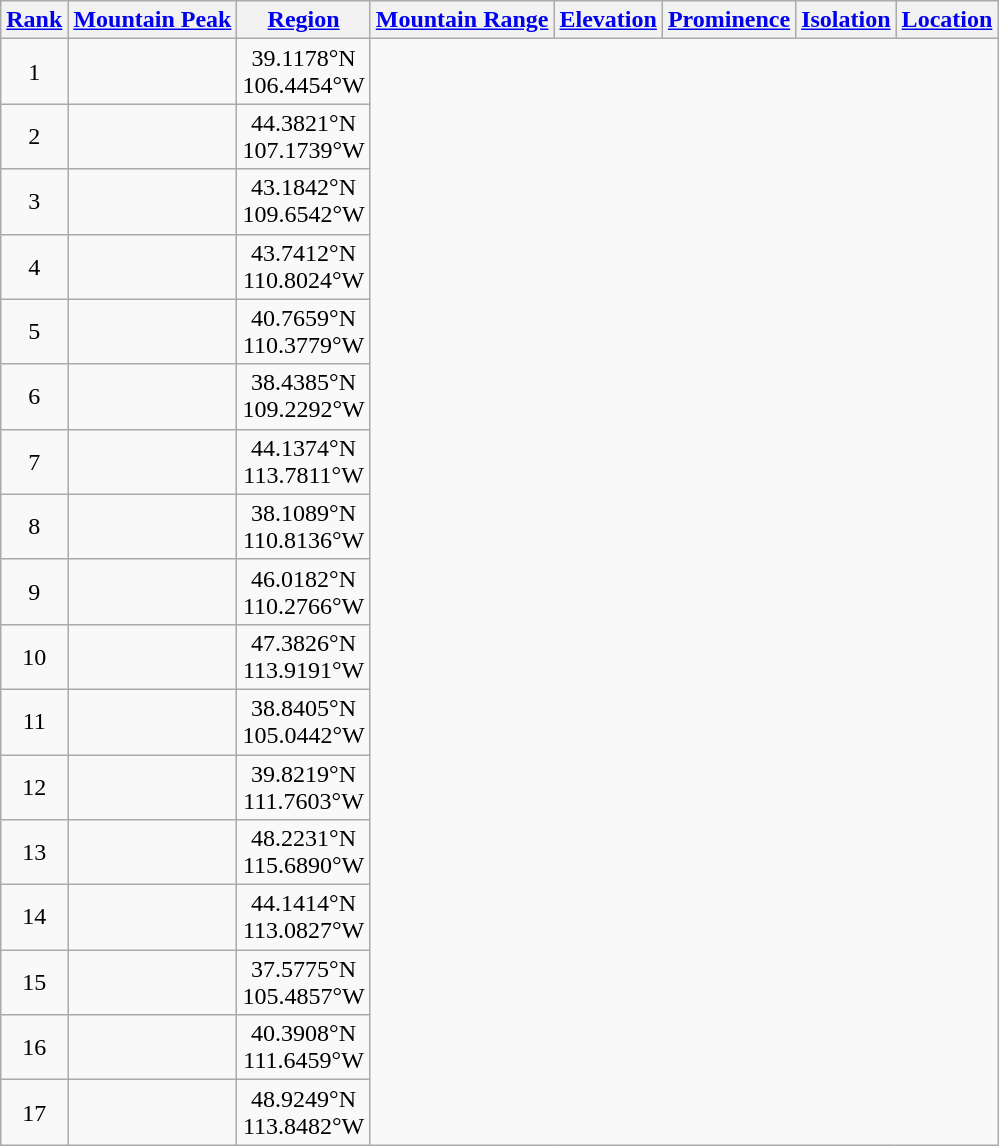<table class="wikitable sortable">
<tr>
<th><a href='#'>Rank</a></th>
<th><a href='#'>Mountain Peak</a></th>
<th><a href='#'>Region</a></th>
<th><a href='#'>Mountain Range</a></th>
<th><a href='#'>Elevation</a></th>
<th><a href='#'>Prominence</a></th>
<th><a href='#'>Isolation</a></th>
<th><a href='#'>Location</a></th>
</tr>
<tr>
<td align=center>1<br></td>
<td><br>
</td>
<td align=center>39.1178°N<br>106.4454°W</td>
</tr>
<tr>
<td align=center>2<br></td>
<td><br>
</td>
<td align=center>44.3821°N<br>107.1739°W</td>
</tr>
<tr>
<td align=center>3<br></td>
<td><br>
</td>
<td align=center>43.1842°N<br>109.6542°W</td>
</tr>
<tr>
<td align=center>4<br></td>
<td><br>
</td>
<td align=center>43.7412°N<br>110.8024°W</td>
</tr>
<tr>
<td align=center>5<br></td>
<td><br>
</td>
<td align=center>40.7659°N<br>110.3779°W</td>
</tr>
<tr>
<td align=center>6<br></td>
<td><br>
</td>
<td align=center>38.4385°N<br>109.2292°W</td>
</tr>
<tr>
<td align=center>7<br></td>
<td><br>
</td>
<td align=center>44.1374°N<br>113.7811°W</td>
</tr>
<tr>
<td align=center>8<br></td>
<td><br>
</td>
<td align=center>38.1089°N<br>110.8136°W</td>
</tr>
<tr>
<td align=center>9<br></td>
<td><br>
</td>
<td align=center>46.0182°N<br>110.2766°W</td>
</tr>
<tr>
<td align=center>10<br></td>
<td><br>
</td>
<td align=center>47.3826°N<br>113.9191°W</td>
</tr>
<tr>
<td align=center>11<br></td>
<td><br>
</td>
<td align=center>38.8405°N<br>105.0442°W</td>
</tr>
<tr>
<td align=center>12<br></td>
<td><br>
</td>
<td align=center>39.8219°N<br>111.7603°W</td>
</tr>
<tr>
<td align=center>13<br></td>
<td><br>
</td>
<td align=center>48.2231°N<br>115.6890°W</td>
</tr>
<tr>
<td align=center>14<br></td>
<td><br>
</td>
<td align=center>44.1414°N<br>113.0827°W</td>
</tr>
<tr>
<td align=center>15<br></td>
<td><br>
</td>
<td align=center>37.5775°N<br>105.4857°W</td>
</tr>
<tr>
<td align=center>16<br></td>
<td><br>
</td>
<td align=center>40.3908°N<br>111.6459°W</td>
</tr>
<tr>
<td align=center>17<br></td>
<td><br>
</td>
<td align=center>48.9249°N<br>113.8482°W</td>
</tr>
</table>
